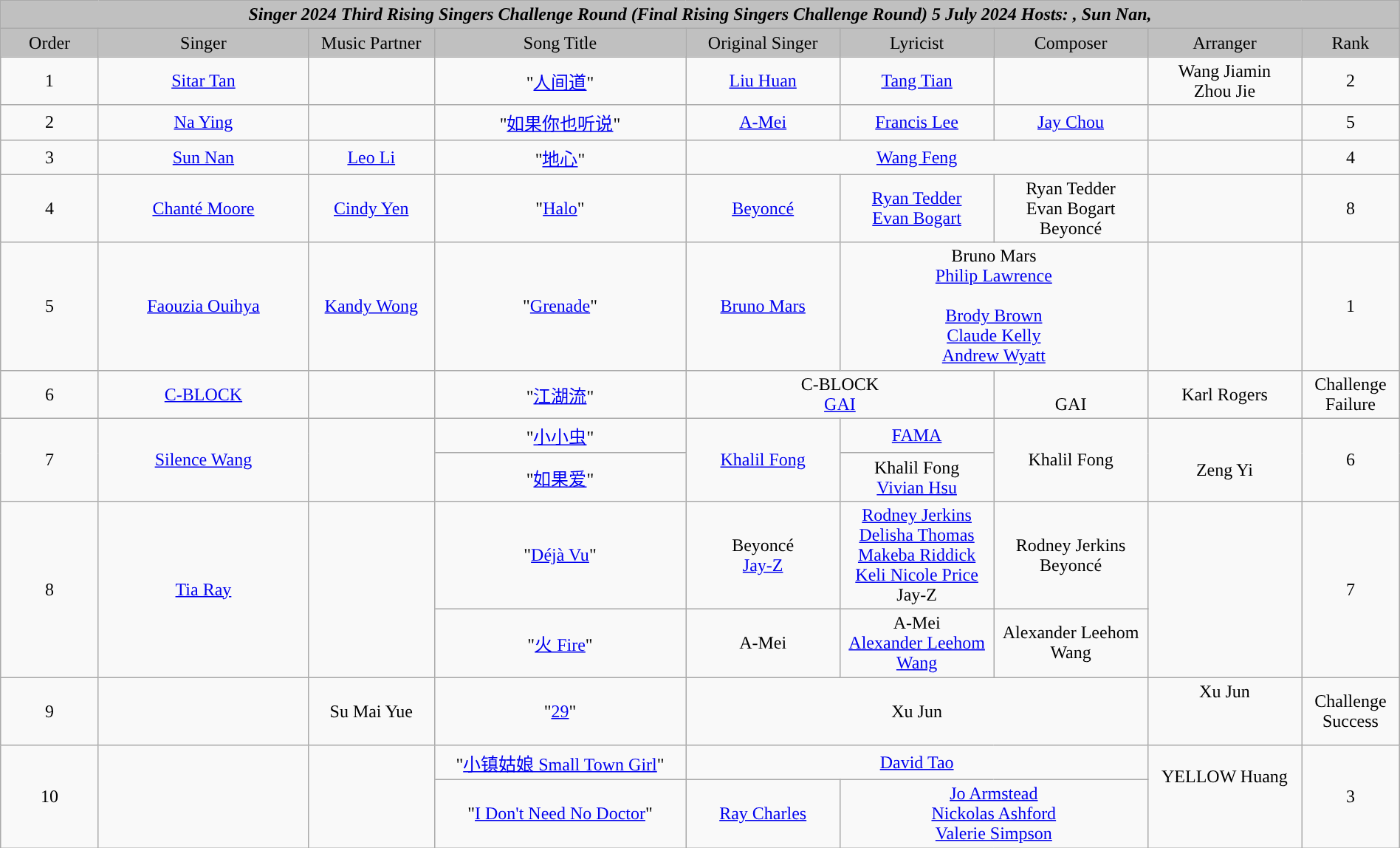<table class="wikitable sortable mw-collapsible iamasinger-s09" width="100%" style="text-align:center">
<tr align=center style="background:silver">
<td colspan="9"><div><strong><em>Singer<em> 2024 Third Rising Singers Challenge Round (Final Rising Singers Challenge Round) 5 July 2024 Hosts: , Sun Nan, <strong></div></td>
</tr>
<tr style="background:silver">
<td style="width:7%"></strong>Order<strong></td>
<td style="width:15%"></strong>Singer<strong></td>
<td style="width:9%"></strong>Music Partner<strong></td>
<td style="width:18%"></strong>Song Title<strong></td>
<td style="width:11%"></strong>Original Singer<strong></td>
<td style=width:11%"></strong>Lyricist<strong></td>
<td style="width:11%"></strong>Composer<strong></td>
<td style="width:11%"></strong>Arranger<strong></td>
<td style="width:7%"></strong>Rank<strong></td>
</tr>
<tr>
<td>1</td>
<td><a href='#'>Sitar Tan</a></td>
<td></td>
<td>"<a href='#'>人间道</a>"</td>
<td><a href='#'>Liu Huan</a></td>
<td><a href='#'>Tang Tian</a></td>
<td></td>
<td>Wang Jiamin<br>Zhou Jie<br></td>
<td>2</td>
</tr>
<tr>
<td>2</td>
<td><a href='#'>Na Ying</a></td>
<td></td>
<td>"<a href='#'>如果你也听说</a>"</td>
<td><a href='#'>A-Mei</a></td>
<td><a href='#'>Francis Lee</a></td>
<td><a href='#'>Jay Chou</a></td>
<td></td>
<td>5</td>
</tr>
<tr>
<td>3</td>
<td><a href='#'>Sun Nan</a></td>
<td><a href='#'>Leo Li</a></td>
<td>"<a href='#'>地心</a>"</td>
<td colspan=3><a href='#'>Wang Feng</a></td>
<td></td>
<td>4</td>
</tr>
<tr>
<td>4</td>
<td><a href='#'>Chanté Moore</a></td>
<td><a href='#'>Cindy Yen</a></td>
<td>"<a href='#'>Halo</a>"</td>
<td><a href='#'>Beyoncé</a></td>
<td><a href='#'>Ryan Tedder</a><br><a href='#'>Evan Bogart</a></td>
<td>Ryan Tedder<br>Evan Bogart<br>Beyoncé</td>
<td><br></td>
<td>8</td>
</tr>
<tr>
<td>5</td>
<td><a href='#'>Faouzia Ouihya</a></td>
<td><a href='#'>Kandy Wong</a></td>
<td>"<a href='#'>Grenade</a>"</td>
<td><a href='#'>Bruno Mars</a></td>
<td colspan=2>Bruno Mars<br><a href='#'>Philip Lawrence</a><br><br><a href='#'>Brody Brown</a><br><a href='#'>Claude Kelly</a><br><a href='#'>Andrew Wyatt</a></td>
<td></td>
<td>1</td>
</tr>
<tr>
<td>6</td>
<td><a href='#'>C-BLOCK</a></td>
<td></td>
<td>"<a href='#'>江湖流</a>"</td>
<td colspan=2>C-BLOCK<br><a href='#'>GAI</a></td>
<td><br>GAI</td>
<td>Karl Rogers</td>
<td>Challenge Failure</td>
</tr>
<tr>
<td rowspan=2>7</td>
<td rowspan=2><a href='#'>Silence Wang</a></td>
<td rowspan=2></td>
<td>"<a href='#'>小小虫</a>"</td>
<td rowspan=2><a href='#'>Khalil Fong</a></td>
<td><a href='#'>FAMA</a></td>
<td rowspan=2>Khalil Fong</td>
<td rowspan=2><br>Zeng Yi</td>
<td rowspan=2>6</td>
</tr>
<tr>
<td>"<a href='#'>如果爱</a>"</td>
<td>Khalil Fong<br><a href='#'>Vivian Hsu</a></td>
</tr>
<tr>
<td rowspan=2>8</td>
<td rowspan=2><a href='#'>Tia Ray</a></td>
<td rowspan=2></td>
<td>"<a href='#'>Déjà Vu</a>"</td>
<td>Beyoncé<br><a href='#'>Jay-Z</a></td>
<td><a href='#'>Rodney Jerkins</a><br><a href='#'>Delisha Thomas</a><br><a href='#'>Makeba Riddick</a><br><a href='#'>Keli Nicole Price</a><br>Jay-Z</td>
<td>Rodney Jerkins<br>Beyoncé</td>
<td rowspan=2> <br></td>
<td rowspan=2>7</td>
</tr>
<tr>
<td>"<a href='#'>火 Fire</a>"</td>
<td>A-Mei</td>
<td>A-Mei<br><a href='#'>Alexander Leehom Wang</a></td>
<td>Alexander Leehom Wang</td>
</tr>
<tr>
<td>9</td>
<td></td>
<td>Su Mai Yue</td>
<td>"<a href='#'>29</a>"</td>
<td colspan=3>Xu Jun</td>
<td>Xu Jun<br> <br><br> </td>
<td>Challenge Success</td>
</tr>
<tr>
<td rowspan=2>10</td>
<td rowspan=2></td>
<td rowspan=2></td>
<td>"<a href='#'>小镇姑娘 Small Town Girl</a>"</td>
<td colspan=3><a href='#'>David Tao</a></td>
<td rowspan=2>YELLOW Huang<br><br><br></td>
<td rowspan=2>3</td>
</tr>
<tr>
<td>"<a href='#'>I Don't Need No Doctor</a>"</td>
<td><a href='#'>Ray Charles</a></td>
<td colspan=2><a href='#'>Jo Armstead</a><br><a href='#'>Nickolas Ashford<br>Valerie Simpson</a></td>
</tr>
</table>
